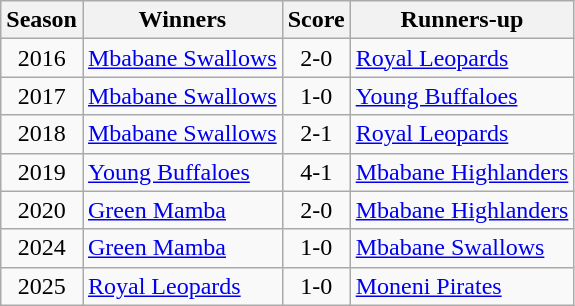<table class="sortable wikitable plainrowheaders">
<tr>
<th scope="col">Season</th>
<th scope="col">Winners</th>
<th scope="col">Score</th>
<th scope="col">Runners-up</th>
</tr>
<tr>
<td align=center>2016</td>
<td><a href='#'>Mbabane Swallows</a></td>
<td align=center>2-0</td>
<td><a href='#'>Royal Leopards</a></td>
</tr>
<tr>
<td align=center>2017</td>
<td><a href='#'>Mbabane Swallows</a></td>
<td align=center>1-0</td>
<td><a href='#'>Young Buffaloes</a></td>
</tr>
<tr>
<td align=center>2018</td>
<td><a href='#'>Mbabane Swallows</a></td>
<td align=center>2-1</td>
<td><a href='#'>Royal Leopards</a></td>
</tr>
<tr>
<td align=center>2019</td>
<td><a href='#'>Young Buffaloes</a></td>
<td align=center>4-1</td>
<td><a href='#'>Mbabane Highlanders</a></td>
</tr>
<tr>
<td align=center>2020</td>
<td><a href='#'>Green Mamba</a></td>
<td align=center>2-0</td>
<td><a href='#'>Mbabane Highlanders</a></td>
</tr>
<tr>
<td align=center>2024</td>
<td><a href='#'>Green Mamba</a></td>
<td align=center>1-0</td>
<td><a href='#'>Mbabane Swallows</a></td>
</tr>
<tr>
<td align=center>2025</td>
<td><a href='#'>Royal Leopards</a></td>
<td align=center>1-0</td>
<td><a href='#'>Moneni Pirates</a></td>
</tr>
</table>
